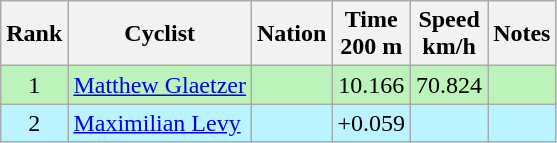<table class="wikitable sortable" style="text-align:center;">
<tr>
<th>Rank</th>
<th>Cyclist</th>
<th>Nation</th>
<th>Time<br>200 m</th>
<th>Speed<br>km/h</th>
<th>Notes</th>
</tr>
<tr bgcolor=bbf3bb>
<td>1</td>
<td align=left><a href='#'>Matthew Glaetzer</a></td>
<td align=left></td>
<td>10.166</td>
<td>70.824</td>
<td></td>
</tr>
<tr bgcolor=bbf3ff>
<td>2</td>
<td align=left><a href='#'>Maximilian Levy</a></td>
<td align=left></td>
<td data-sort-value=10.225>+0.059</td>
<td></td>
<td></td>
</tr>
</table>
